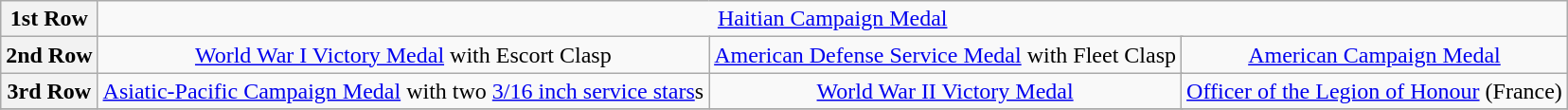<table class="wikitable" style="margin:1em auto; text-align:center;">
<tr>
<th>1st Row</th>
<td colspan="14"><a href='#'>Haitian Campaign Medal</a></td>
</tr>
<tr>
<th>2nd Row</th>
<td colspan="3"><a href='#'>World War I Victory Medal</a> with Escort Clasp</td>
<td colspan="3"><a href='#'>American Defense Service Medal</a> with Fleet Clasp</td>
<td colspan="3"><a href='#'>American Campaign Medal</a></td>
</tr>
<tr>
<th>3rd Row</th>
<td colspan="3"><a href='#'>Asiatic-Pacific Campaign Medal</a> with two <a href='#'>3/16 inch service stars</a>s</td>
<td colspan="3"><a href='#'>World War II Victory Medal</a></td>
<td colspan="3"><a href='#'>Officer of the Legion of Honour</a> (France)</td>
</tr>
<tr>
</tr>
</table>
